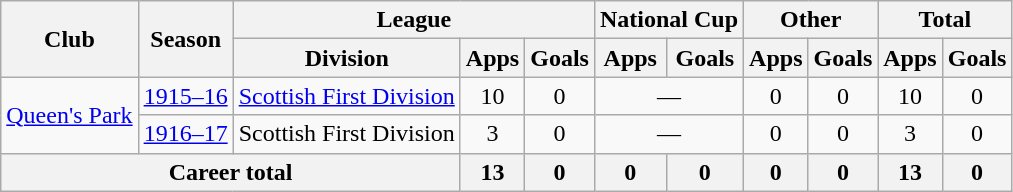<table class="wikitable" style="text-align: center;">
<tr>
<th rowspan="2">Club</th>
<th rowspan="2">Season</th>
<th colspan="3">League</th>
<th colspan="2">National Cup</th>
<th colspan="2">Other</th>
<th colspan="2">Total</th>
</tr>
<tr>
<th>Division</th>
<th>Apps</th>
<th>Goals</th>
<th>Apps</th>
<th>Goals</th>
<th>Apps</th>
<th>Goals</th>
<th>Apps</th>
<th>Goals</th>
</tr>
<tr>
<td rowspan="2"><a href='#'>Queen's Park</a></td>
<td><a href='#'>1915–16</a></td>
<td><a href='#'>Scottish First Division</a></td>
<td>10</td>
<td>0</td>
<td colspan="2">―</td>
<td>0</td>
<td>0</td>
<td>10</td>
<td>0</td>
</tr>
<tr>
<td><a href='#'>1916–17</a></td>
<td>Scottish First Division</td>
<td>3</td>
<td>0</td>
<td colspan="2">―</td>
<td>0</td>
<td>0</td>
<td>3</td>
<td>0</td>
</tr>
<tr>
<th colspan="3">Career total</th>
<th>13</th>
<th>0</th>
<th>0</th>
<th>0</th>
<th>0</th>
<th>0</th>
<th>13</th>
<th>0</th>
</tr>
</table>
